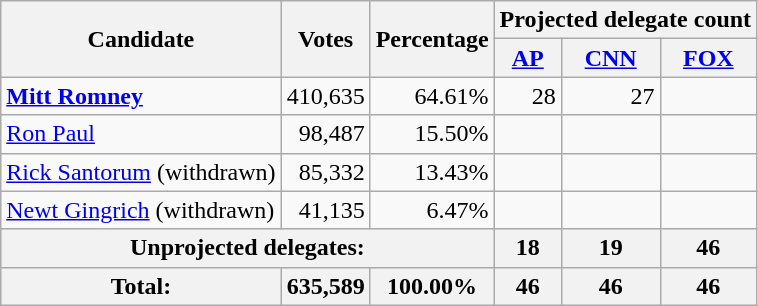<table class="wikitable" style="text-align:right;">
<tr>
<th rowspan="2">Candidate</th>
<th rowspan="2">Votes</th>
<th rowspan="2">Percentage</th>
<th colspan="3">Projected delegate count</th>
</tr>
<tr>
<th><a href='#'>AP</a></th>
<th><a href='#'>CNN</a><br></th>
<th><a href='#'>FOX</a></th>
</tr>
<tr>
<td style="text-align:left;"> <strong><a href='#'>Mitt Romney</a></strong></td>
<td>410,635</td>
<td>64.61%</td>
<td>28</td>
<td>27</td>
<td></td>
</tr>
<tr>
<td style="text-align:left;"><a href='#'>Ron Paul</a></td>
<td>98,487</td>
<td>15.50%</td>
<td></td>
<td></td>
<td></td>
</tr>
<tr>
<td style="text-align:left;"><a href='#'>Rick Santorum</a> (withdrawn)</td>
<td>85,332</td>
<td>13.43%</td>
<td></td>
<td></td>
<td></td>
</tr>
<tr>
<td style="text-align:left;"><a href='#'>Newt Gingrich</a> (withdrawn)</td>
<td>41,135</td>
<td>6.47%</td>
<td></td>
<td></td>
<td></td>
</tr>
<tr style="background:#eee;">
<th colspan="3">Unprojected delegates:</th>
<th>18</th>
<th>19</th>
<th>46</th>
</tr>
<tr style="background:#eee;">
<th>Total:</th>
<th>635,589</th>
<th>100.00%</th>
<th>46</th>
<th>46</th>
<th>46</th>
</tr>
</table>
